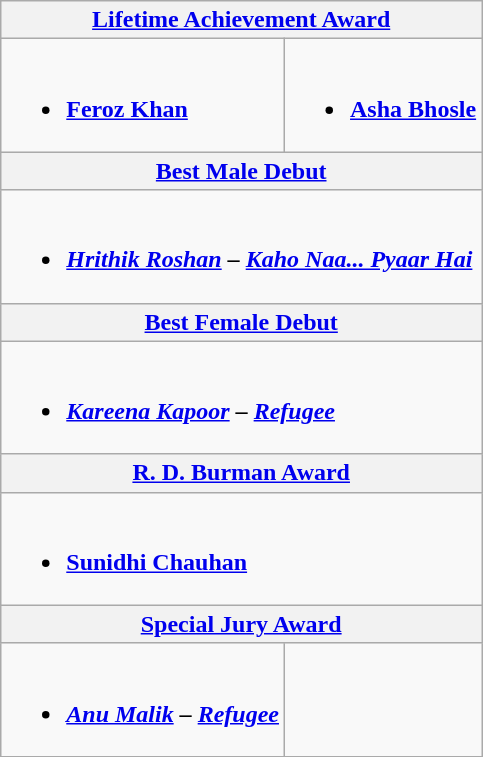<table class="wikitable">
<tr>
<th colspan="2"><a href='#'>Lifetime Achievement Award</a></th>
</tr>
<tr>
<td><br><ul><li><strong><a href='#'>Feroz Khan</a></strong></li></ul></td>
<td><br><ul><li><strong><a href='#'>Asha Bhosle</a></strong></li></ul></td>
</tr>
<tr>
<th colspan="2"><a href='#'>Best Male Debut</a></th>
</tr>
<tr>
<td colspan="2"><br><ul><li><strong> <em><a href='#'>Hrithik Roshan</a> – <a href='#'>Kaho Naa... Pyaar Hai</a></em> </strong></li></ul></td>
</tr>
<tr>
<th colspan="2"><a href='#'>Best Female Debut</a></th>
</tr>
<tr>
<td colspan="2"><br><ul><li><strong> <em><a href='#'>Kareena Kapoor</a> – <a href='#'>Refugee</a></em> </strong></li></ul></td>
</tr>
<tr>
<th colspan="2"><a href='#'>R. D. Burman Award</a></th>
</tr>
<tr>
<td colspan="2"><br><ul><li><strong><a href='#'>Sunidhi Chauhan</a></strong></li></ul></td>
</tr>
<tr>
<th colspan="2"><a href='#'>Special Jury Award</a></th>
</tr>
<tr>
<td><br><ul><li><strong><em><a href='#'>Anu Malik</a> – <a href='#'>Refugee</a></em></strong></li></ul></td>
</tr>
</table>
